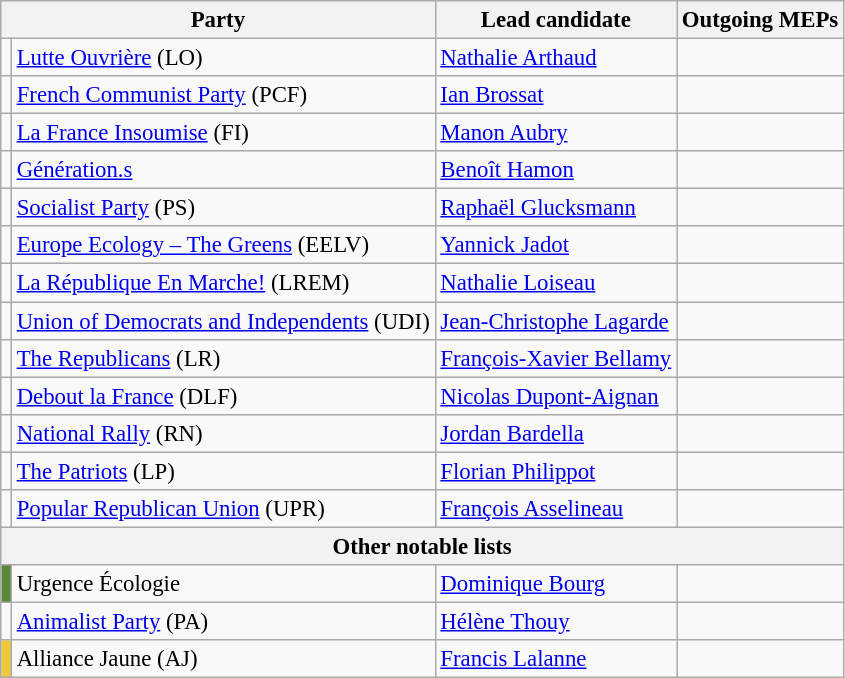<table class="wikitable" style="font-size:95%">
<tr>
<th colspan="2">Party</th>
<th>Lead candidate</th>
<th>Outgoing MEPs</th>
</tr>
<tr>
<td></td>
<td><a href='#'>Lutte Ouvrière</a> (LO)</td>
<td><a href='#'>Nathalie Arthaud</a></td>
<td></td>
</tr>
<tr>
<td></td>
<td><a href='#'>French Communist Party</a> (PCF)<br></td>
<td><a href='#'>Ian Brossat</a></td>
<td></td>
</tr>
<tr>
<td></td>
<td><a href='#'>La France Insoumise</a> (FI)<br></td>
<td><a href='#'>Manon Aubry</a></td>
<td></td>
</tr>
<tr>
<td></td>
<td><a href='#'>Génération.s</a><br></td>
<td><a href='#'>Benoît Hamon</a></td>
<td></td>
</tr>
<tr>
<td></td>
<td><a href='#'>Socialist Party</a> (PS)<br></td>
<td><a href='#'>Raphaël Glucksmann</a></td>
<td></td>
</tr>
<tr>
<td></td>
<td><a href='#'>Europe Ecology – The Greens</a> (EELV)<br></td>
<td><a href='#'>Yannick Jadot</a></td>
<td></td>
</tr>
<tr>
<td></td>
<td><a href='#'>La République En Marche!</a> (LREM)<br></td>
<td><a href='#'>Nathalie Loiseau</a></td>
<td></td>
</tr>
<tr>
<td></td>
<td><a href='#'>Union of Democrats and Independents</a> (UDI)</td>
<td><a href='#'>Jean-Christophe Lagarde</a></td>
<td></td>
</tr>
<tr>
<td></td>
<td><a href='#'>The Republicans</a> (LR)<br></td>
<td><a href='#'>François-Xavier Bellamy</a></td>
<td></td>
</tr>
<tr>
<td></td>
<td><a href='#'>Debout la France</a> (DLF)<br></td>
<td><a href='#'>Nicolas Dupont-Aignan</a></td>
<td></td>
</tr>
<tr>
<td></td>
<td><a href='#'>National Rally</a> (RN)</td>
<td><a href='#'>Jordan Bardella</a></td>
<td></td>
</tr>
<tr>
<td></td>
<td><a href='#'>The Patriots</a> (LP)<br></td>
<td><a href='#'>Florian Philippot</a></td>
<td></td>
</tr>
<tr>
<td></td>
<td><a href='#'>Popular Republican Union</a> (UPR)</td>
<td><a href='#'>François Asselineau</a></td>
<td></td>
</tr>
<tr>
<th colspan="4">Other notable lists</th>
</tr>
<tr>
<td style="background:#578937;"></td>
<td>Urgence Écologie<br></td>
<td><a href='#'>Dominique Bourg</a></td>
<td></td>
</tr>
<tr>
<td></td>
<td><a href='#'>Animalist Party</a> (PA)</td>
<td><a href='#'>Hélène Thouy</a></td>
<td></td>
</tr>
<tr>
<td style="background:#EECA3B;"></td>
<td>Alliance Jaune (AJ)</td>
<td><a href='#'>Francis Lalanne</a></td>
<td></td>
</tr>
</table>
